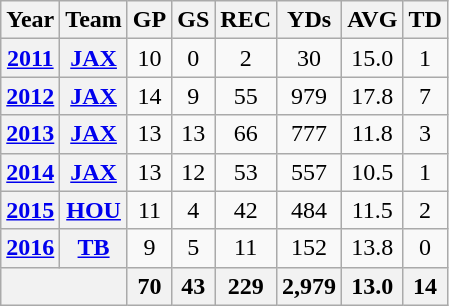<table class="wikitable" style="text-align:center">
<tr>
<th>Year</th>
<th>Team</th>
<th>GP</th>
<th>GS</th>
<th>REC</th>
<th>YDs</th>
<th>AVG</th>
<th>TD</th>
</tr>
<tr>
<th><a href='#'>2011</a></th>
<th><a href='#'>JAX</a></th>
<td>10</td>
<td>0</td>
<td>2</td>
<td>30</td>
<td>15.0</td>
<td>1</td>
</tr>
<tr>
<th><a href='#'>2012</a></th>
<th><a href='#'>JAX</a></th>
<td>14</td>
<td>9</td>
<td>55</td>
<td>979</td>
<td>17.8</td>
<td>7</td>
</tr>
<tr>
<th><a href='#'>2013</a></th>
<th><a href='#'>JAX</a></th>
<td>13</td>
<td>13</td>
<td>66</td>
<td>777</td>
<td>11.8</td>
<td>3</td>
</tr>
<tr>
<th><a href='#'>2014</a></th>
<th><a href='#'>JAX</a></th>
<td>13</td>
<td>12</td>
<td>53</td>
<td>557</td>
<td>10.5</td>
<td>1</td>
</tr>
<tr>
<th><a href='#'>2015</a></th>
<th><a href='#'>HOU</a></th>
<td>11</td>
<td>4</td>
<td>42</td>
<td>484</td>
<td>11.5</td>
<td>2</td>
</tr>
<tr>
<th><a href='#'>2016</a></th>
<th><a href='#'>TB</a></th>
<td>9</td>
<td>5</td>
<td>11</td>
<td>152</td>
<td>13.8</td>
<td>0</td>
</tr>
<tr>
<th colspan="2"></th>
<th>70</th>
<th>43</th>
<th>229</th>
<th>2,979</th>
<th>13.0</th>
<th>14</th>
</tr>
</table>
